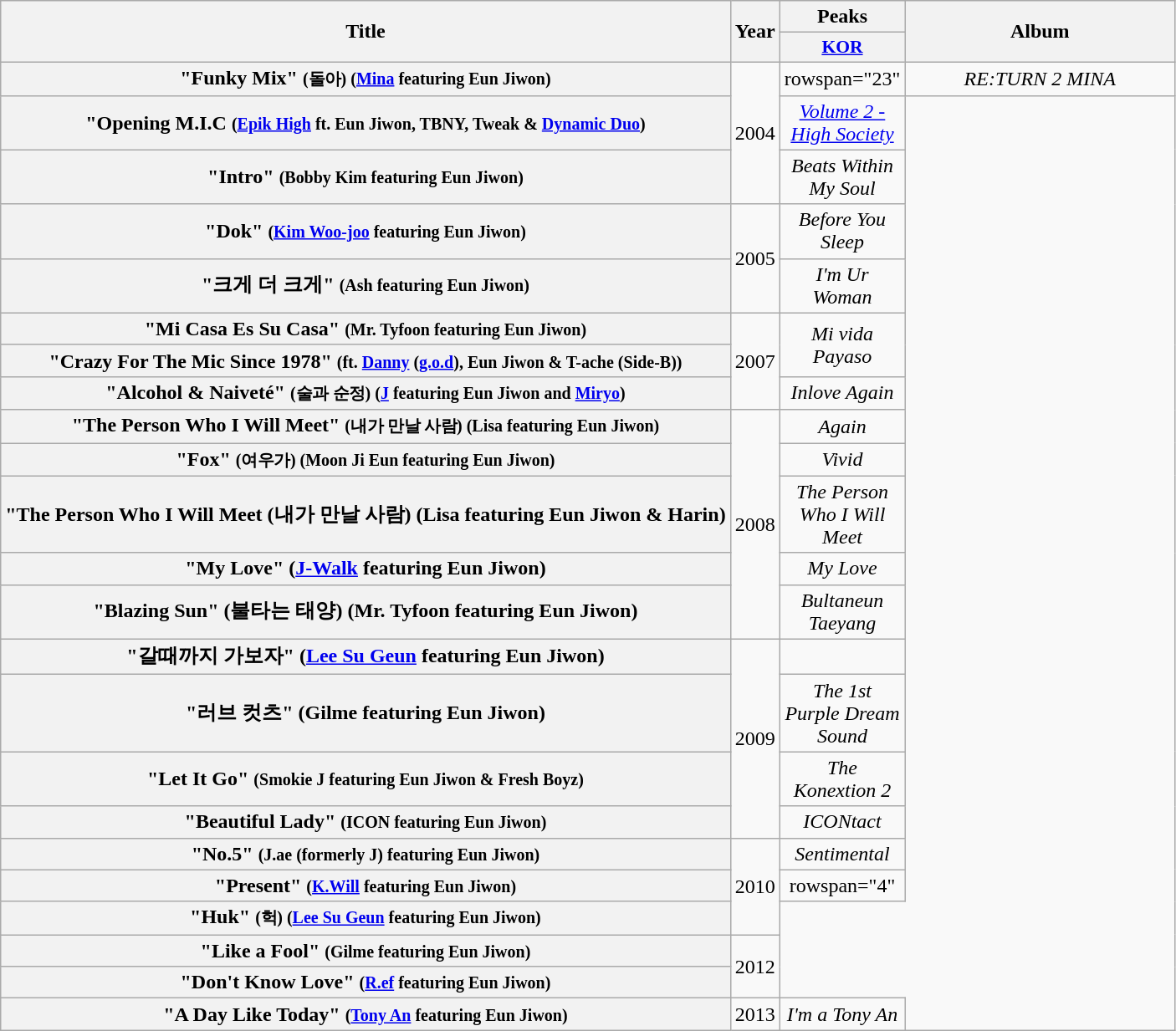<table class="wikitable plainrowheaders" style="text-align:center;">
<tr>
<th rowspan=2>Title</th>
<th rowspan=2 style="width:2em;">Year</th>
<th scope="col" colspan="1">Peaks</th>
<th rowspan=2 style="width:13em;">Album</th>
</tr>
<tr>
<th style="width:2.5em;font-size:90%"><a href='#'>KOR</a><br></th>
</tr>
<tr>
<th scope="row">"Funky Mix" <small>(돌아) (<a href='#'>Mina</a> featuring Eun Jiwon)</small></th>
<td rowspan="3">2004</td>
<td>rowspan="23" </td>
<td><em>RE:TURN 2 MINA</em></td>
</tr>
<tr>
<th scope="row">"Opening M.I.C <small>(<a href='#'>Epik High</a> ft. Eun Jiwon, TBNY, Tweak & <a href='#'>Dynamic Duo</a>)</small></th>
<td><em><a href='#'>Volume 2 - High Society</a></em></td>
</tr>
<tr>
<th scope="row">"Intro" <small>(Bobby Kim featuring Eun Jiwon)</small></th>
<td><em>Beats Within My Soul</em></td>
</tr>
<tr>
<th scope="row">"Dok" <small>(<a href='#'>Kim Woo-joo</a> featuring Eun Jiwon)</small></th>
<td rowspan="2">2005</td>
<td><em>Before You Sleep</em></td>
</tr>
<tr>
<th scope="row">"크게 더 크게" <small>(Ash featuring Eun Jiwon)</small></th>
<td><em>I'm Ur Woman</em></td>
</tr>
<tr>
<th scope="row">"Mi Casa Es Su Casa" <small>(Mr. Tyfoon featuring Eun Jiwon)</small></th>
<td rowspan="3">2007</td>
<td rowspan="2"><em>Mi vida Payaso</em></td>
</tr>
<tr>
<th scope="row">"Crazy For The Mic Since 1978" <small>(ft. <a href='#'>Danny</a> (<a href='#'>g.o.d</a>), Eun Jiwon & T-ache (Side-B))</small></th>
</tr>
<tr>
<th scope="row">"Alcohol & Naiveté" <small>(술과 순정) (<a href='#'>J</a> featuring Eun Jiwon and <a href='#'>Miryo</a>)</small></th>
<td><em>Inlove Again</em></td>
</tr>
<tr>
<th scope="row">"The Person Who I Will Meet" <small>(내가 만날 사람) (Lisa featuring Eun Jiwon)</small></th>
<td rowspan="5">2008</td>
<td><em>Again</em></td>
</tr>
<tr>
<th scope="row">"Fox" <small>(여우가) (Moon Ji Eun featuring Eun Jiwon)</small></th>
<td><em>Vivid</em></td>
</tr>
<tr>
<th scope="row">"The Person Who I Will Meet (내가 만날 사람) (Lisa featuring Eun Jiwon & Harin)</th>
<td><em>The Person Who I Will Meet</em></td>
</tr>
<tr>
<th scope="row">"My Love" (<a href='#'>J-Walk</a> featuring Eun Jiwon)</th>
<td><em>My Love</em></td>
</tr>
<tr>
<th scope="row">"Blazing Sun" (불타는 태양) (Mr. Tyfoon featuring Eun Jiwon)</th>
<td><em>Bultaneun Taeyang</em></td>
</tr>
<tr>
<th scope="row">"갈때까지 가보자" (<a href='#'>Lee Su Geun</a> featuring Eun Jiwon)</th>
<td rowspan="4">2009</td>
<td></td>
</tr>
<tr>
<th scope="row">"러브 컷츠" (Gilme featuring Eun Jiwon)</th>
<td><em>The 1st Purple Dream Sound</em></td>
</tr>
<tr>
<th scope="row">"Let It Go" <small>(Smokie J featuring Eun Jiwon & Fresh Boyz)</small></th>
<td><em>The Konextion 2</em></td>
</tr>
<tr>
<th scope="row">"Beautiful Lady" <small>(ICON featuring Eun Jiwon)</small></th>
<td><em>ICONtact</em></td>
</tr>
<tr>
<th scope="row">"No.5" <small>(J.ae (formerly J) featuring Eun Jiwon)</small></th>
<td rowspan="3">2010</td>
<td><em>Sentimental</em></td>
</tr>
<tr>
<th scope="row">"Present" <small>(<a href='#'>K.Will</a> featuring Eun Jiwon)</small></th>
<td>rowspan="4" </td>
</tr>
<tr>
<th scope="row">"Huk" <small>(헉) (<a href='#'>Lee Su Geun</a> featuring Eun Jiwon)</small></th>
</tr>
<tr>
<th scope="row">"Like a Fool" <small>(Gilme featuring Eun Jiwon)</small></th>
<td rowspan="2">2012</td>
</tr>
<tr>
<th scope="row">"Don't Know Love" <small>(<a href='#'>R.ef</a> featuring Eun Jiwon)</small></th>
</tr>
<tr>
<th scope="row">"A Day Like Today" <small>(<a href='#'>Tony An</a> featuring Eun Jiwon)</small></th>
<td>2013</td>
<td><em>I'm a Tony An</em></td>
</tr>
</table>
